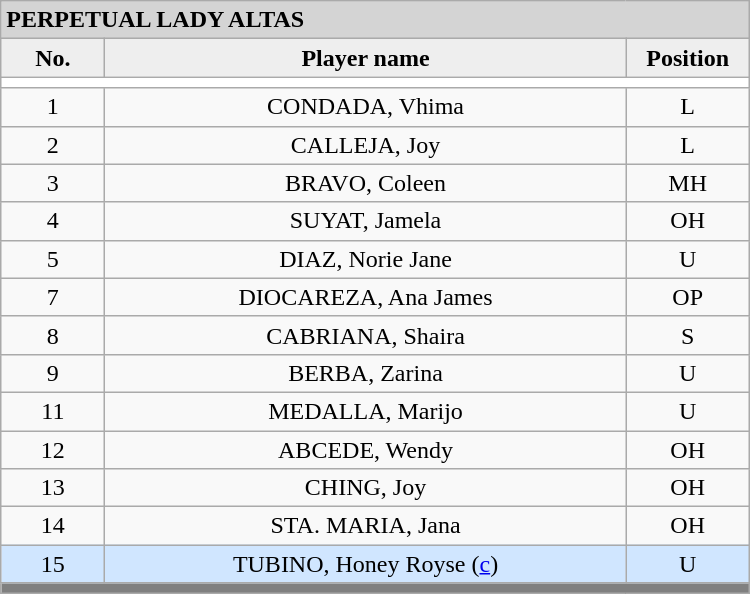<table class='wikitable mw-collapsible mw-collapsed' style='text-align: center; width: 500px; border: none;'>
<tr>
<th style="background:#D4D4D4; text-align:left;" colspan=3> PERPETUAL LADY ALTAS</th>
</tr>
<tr style="background:#EEEEEE; font-weight:bold;">
<td width=10%>No.</td>
<td width=50%>Player name</td>
<td width=10%>Position</td>
</tr>
<tr style="background:#FFFFFF;">
<td colspan=3 align=center></td>
</tr>
<tr>
<td align=center>1</td>
<td>CONDADA, Vhima</td>
<td align=center>L</td>
</tr>
<tr>
<td align=center>2</td>
<td>CALLEJA, Joy</td>
<td align=center>L</td>
</tr>
<tr>
<td align=center>3</td>
<td>BRAVO, Coleen</td>
<td align=center>MH</td>
</tr>
<tr>
<td align=center>4</td>
<td>SUYAT, Jamela</td>
<td align=center>OH</td>
</tr>
<tr>
<td align=center>5</td>
<td>DIAZ, Norie Jane</td>
<td align=center>U</td>
</tr>
<tr>
<td align=center>7</td>
<td>DIOCAREZA, Ana James</td>
<td align=center>OP</td>
</tr>
<tr>
<td align=center>8</td>
<td>CABRIANA, Shaira</td>
<td align=center>S</td>
</tr>
<tr>
<td align=center>9</td>
<td>BERBA, Zarina</td>
<td align=center>U</td>
</tr>
<tr>
<td align=center>11</td>
<td>MEDALLA, Marijo</td>
<td align=center>U</td>
</tr>
<tr>
<td align=center>12</td>
<td>ABCEDE, Wendy</td>
<td align=center>OH</td>
</tr>
<tr>
<td align=center>13</td>
<td>CHING, Joy</td>
<td align=center>OH</td>
</tr>
<tr>
<td align=center>14</td>
<td>STA. MARIA, Jana</td>
<td align=center>OH</td>
</tr>
<tr bgcolor=#D0E6FF>
<td align=center>15</td>
<td>TUBINO, Honey Royse (<a href='#'>c</a>)</td>
<td align=center>U</td>
</tr>
<tr>
<th style="background:gray;" colspan=3></th>
</tr>
<tr>
</tr>
</table>
